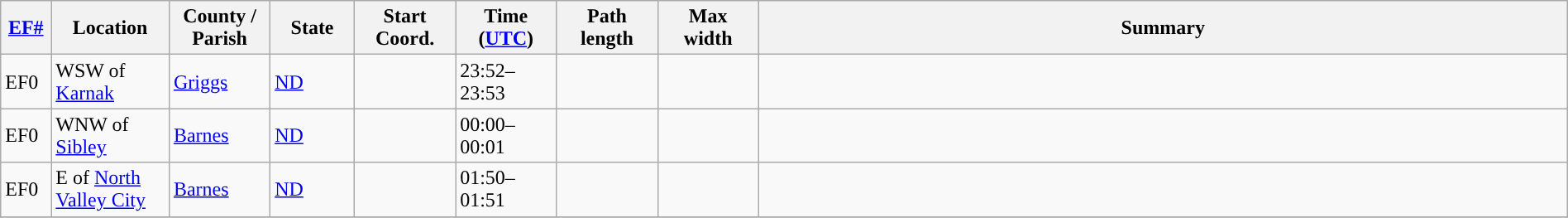<table class="wikitable sortable" style="width:100%;">
<tr>
<th scope="col"  style="width:3%; text-align:center;"><a href='#'>EF#</a></th>
<th scope="col"  style="width:7%; text-align:center;" class="unsortable">Location</th>
<th scope="col"  style="width:6%; text-align:center;" class="unsortable">County / Parish</th>
<th scope="col"  style="width:5%; text-align:center;">State</th>
<th scope="col"  style="width:6%; text-align:center;">Start Coord.</th>
<th scope="col"  style="width:6%; text-align:center;">Time (<a href='#'>UTC</a>)</th>
<th scope="col"  style="width:6%; text-align:center;">Path length</th>
<th scope="col"  style="width:6%; text-align:center;">Max width</th>
<th scope="col" class="unsortable" style="width:48%; text-align:center;">Summary</th>
</tr>
<tr>
<td>EF0</td>
<td>WSW of <a href='#'>Karnak</a></td>
<td><a href='#'>Griggs</a></td>
<td><a href='#'>ND</a></td>
<td></td>
<td>23:52–23:53</td>
<td></td>
<td></td>
<td></td>
</tr>
<tr>
<td>EF0</td>
<td>WNW of <a href='#'>Sibley</a></td>
<td><a href='#'>Barnes</a></td>
<td><a href='#'>ND</a></td>
<td></td>
<td>00:00–00:01</td>
<td></td>
<td></td>
<td></td>
</tr>
<tr>
<td>EF0</td>
<td>E of <a href='#'>North Valley City</a></td>
<td><a href='#'>Barnes</a></td>
<td><a href='#'>ND</a></td>
<td></td>
<td>01:50–01:51</td>
<td></td>
<td></td>
<td></td>
</tr>
<tr>
</tr>
</table>
